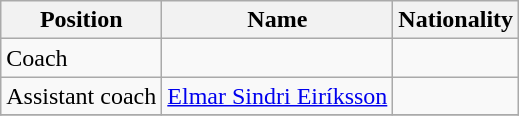<table class="wikitable">
<tr>
<th>Position</th>
<th>Name</th>
<th>Nationality</th>
</tr>
<tr>
<td>Coach</td>
<td></td>
<td></td>
</tr>
<tr>
<td>Assistant coach</td>
<td><a href='#'>Elmar Sindri Eiríksson</a></td>
<td></td>
</tr>
<tr>
</tr>
</table>
